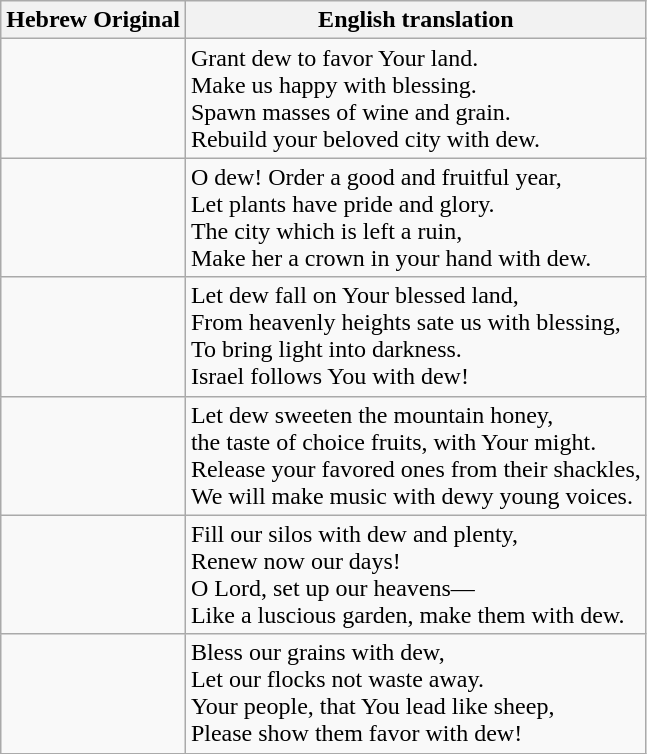<table class="wikitable">
<tr>
<th>Hebrew Original</th>
<th>English translation</th>
</tr>
<tr>
<td></td>
<td>Grant dew to favor Your land.<br>Make us happy with blessing.<br>Spawn masses of wine and grain.<br>Rebuild your beloved city with dew.</td>
</tr>
<tr>
<td></td>
<td>O dew! Order a good and fruitful year,<br>Let plants have pride and glory.<br>The city which is left a ruin,<br>Make her a crown in your hand with dew.</td>
</tr>
<tr>
<td></td>
<td>Let dew fall on Your blessed land,<br>From heavenly heights sate us with blessing,<br>To bring light into darkness.<br>Israel follows You with dew!</td>
</tr>
<tr>
<td></td>
<td>Let dew sweeten the mountain honey,<br>the taste of choice fruits, with Your might.<br>Release your favored ones from their shackles,<br>We will make music with dewy young voices.</td>
</tr>
<tr>
<td></td>
<td>Fill our silos with dew and plenty,<br>Renew now our days!<br>O Lord, set up our heavens—<br>Like a luscious garden, make them with dew.</td>
</tr>
<tr>
<td></td>
<td>Bless our grains with dew,<br>Let our flocks not waste away.<br>Your people, that You lead like sheep,<br>Please show them favor with dew!</td>
</tr>
</table>
